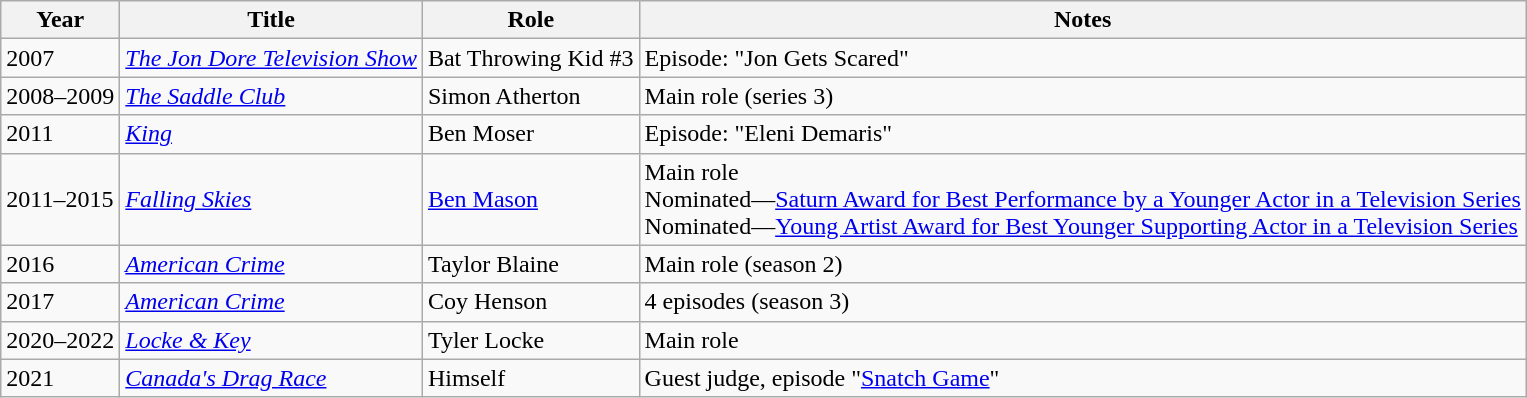<table class="wikitable sortable">
<tr>
<th>Year</th>
<th>Title</th>
<th>Role</th>
<th class="unsortable">Notes</th>
</tr>
<tr>
<td>2007</td>
<td data-sort-value="Jon Dore Television Show, The"><em><a href='#'>The Jon Dore Television Show</a></em></td>
<td>Bat Throwing Kid #3</td>
<td>Episode: "Jon Gets Scared"</td>
</tr>
<tr>
<td>2008–2009</td>
<td data-sort-value="Saddle Club, The"><em><a href='#'>The Saddle Club</a></em></td>
<td>Simon Atherton</td>
<td>Main role (series 3)</td>
</tr>
<tr>
<td>2011</td>
<td><em><a href='#'>King</a></em></td>
<td>Ben Moser</td>
<td>Episode: "Eleni Demaris"</td>
</tr>
<tr>
<td>2011–2015</td>
<td><em><a href='#'>Falling Skies</a></em></td>
<td><a href='#'>Ben Mason</a></td>
<td>Main role<br>Nominated—<a href='#'>Saturn Award for Best Performance by a Younger Actor in a Television Series</a><br>Nominated—<a href='#'>Young Artist Award for Best Younger Supporting Actor in a Television Series</a></td>
</tr>
<tr>
<td>2016</td>
<td><em><a href='#'>American Crime</a></em></td>
<td>Taylor Blaine</td>
<td>Main role (season 2)</td>
</tr>
<tr>
<td>2017</td>
<td><em><a href='#'>American Crime</a></em></td>
<td>Coy Henson</td>
<td>4 episodes (season 3)</td>
</tr>
<tr>
<td>2020–2022</td>
<td><em><a href='#'>Locke & Key</a></em></td>
<td>Tyler Locke</td>
<td>Main role</td>
</tr>
<tr>
<td>2021</td>
<td><em><a href='#'>Canada's Drag Race</a></em></td>
<td>Himself</td>
<td>Guest judge, episode "<a href='#'>Snatch Game</a>"</td>
</tr>
</table>
